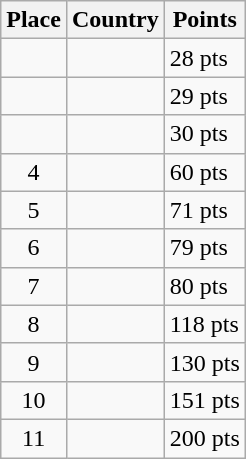<table class=wikitable>
<tr>
<th>Place</th>
<th>Country</th>
<th>Points</th>
</tr>
<tr>
<td align=center></td>
<td></td>
<td>28 pts</td>
</tr>
<tr>
<td align=center></td>
<td></td>
<td>29 pts</td>
</tr>
<tr>
<td align=center></td>
<td></td>
<td>30 pts</td>
</tr>
<tr>
<td align=center>4</td>
<td></td>
<td>60 pts</td>
</tr>
<tr>
<td align=center>5</td>
<td></td>
<td>71 pts</td>
</tr>
<tr>
<td align=center>6</td>
<td></td>
<td>79 pts</td>
</tr>
<tr>
<td align=center>7</td>
<td></td>
<td>80 pts</td>
</tr>
<tr>
<td align=center>8</td>
<td></td>
<td>118 pts</td>
</tr>
<tr>
<td align=center>9</td>
<td></td>
<td>130 pts</td>
</tr>
<tr>
<td align=center>10</td>
<td></td>
<td>151 pts</td>
</tr>
<tr>
<td align=center>11</td>
<td></td>
<td>200 pts</td>
</tr>
</table>
